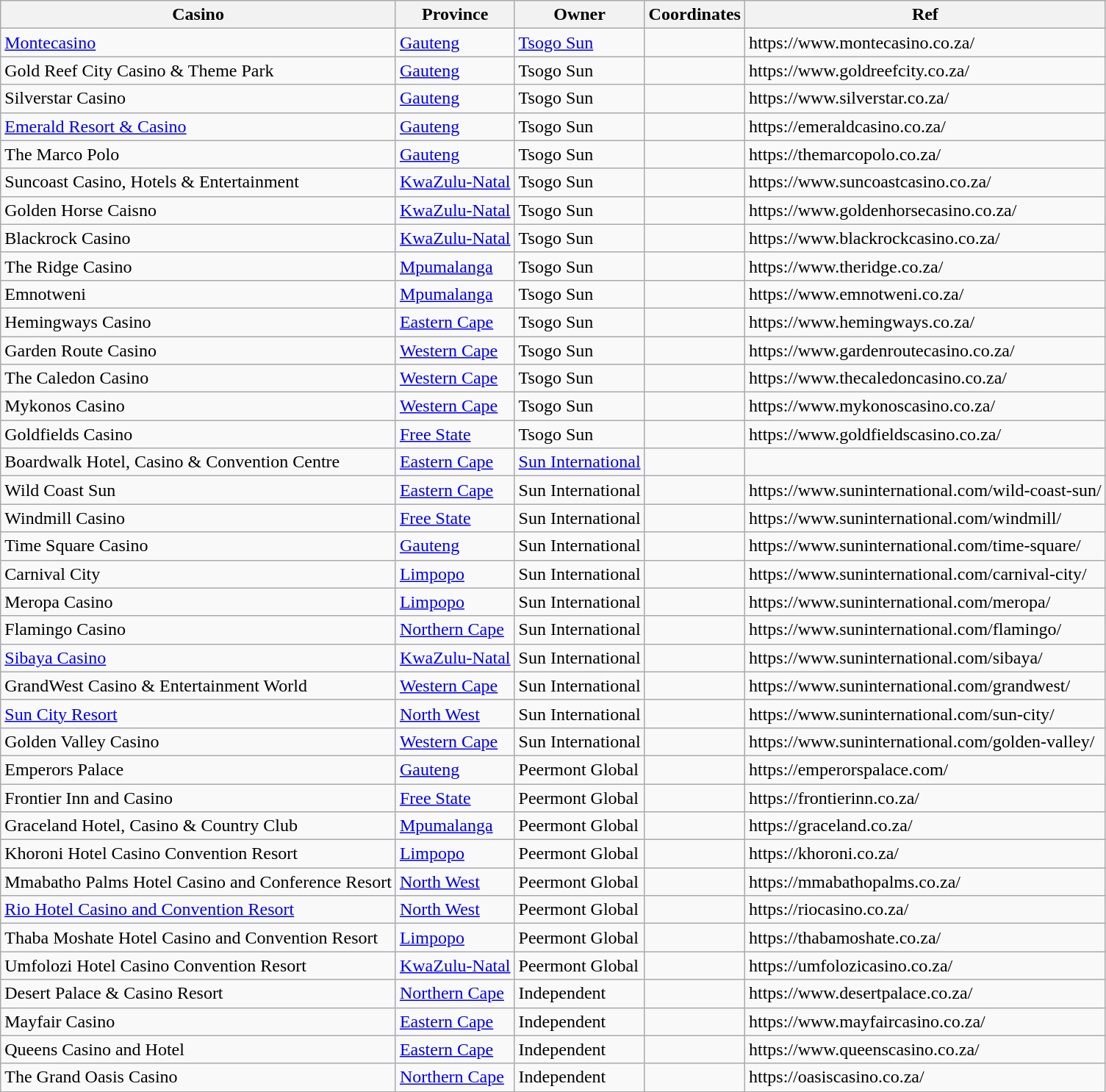<table class="wikitable sortable">
<tr>
<th>Casino</th>
<th>Province</th>
<th>Owner</th>
<th>Coordinates</th>
<th>Ref</th>
</tr>
<tr>
<td><a href='#'>Montecasino</a></td>
<td><a href='#'>Gauteng</a></td>
<td><a href='#'>Tsogo Sun</a></td>
<td></td>
<td>https://www.montecasino.co.za/</td>
</tr>
<tr>
<td>Gold Reef City Casino & Theme Park</td>
<td><a href='#'>Gauteng</a></td>
<td>Tsogo Sun</td>
<td></td>
<td>https://www.goldreefcity.co.za/</td>
</tr>
<tr>
<td>Silverstar Casino</td>
<td><a href='#'>Gauteng</a></td>
<td>Tsogo Sun</td>
<td></td>
<td>https://www.silverstar.co.za/</td>
</tr>
<tr>
<td><a href='#'>Emerald Resort & Casino</a></td>
<td><a href='#'>Gauteng</a></td>
<td>Tsogo Sun</td>
<td></td>
<td>https://emeraldcasino.co.za/</td>
</tr>
<tr>
<td>The Marco Polo</td>
<td><a href='#'>Gauteng</a></td>
<td>Tsogo Sun</td>
<td></td>
<td>https://themarcopolo.co.za/</td>
</tr>
<tr>
<td>Suncoast Casino, Hotels & Entertainment</td>
<td><a href='#'>KwaZulu-Natal</a></td>
<td>Tsogo Sun</td>
<td></td>
<td>https://www.suncoastcasino.co.za/</td>
</tr>
<tr>
<td>Golden Horse Caisno</td>
<td><a href='#'>KwaZulu-Natal</a></td>
<td>Tsogo Sun</td>
<td></td>
<td>https://www.goldenhorsecasino.co.za/</td>
</tr>
<tr>
<td>Blackrock Casino</td>
<td><a href='#'>KwaZulu-Natal</a></td>
<td>Tsogo Sun</td>
<td></td>
<td>https://www.blackrockcasino.co.za/</td>
</tr>
<tr>
<td>The Ridge Casino</td>
<td><a href='#'>Mpumalanga</a></td>
<td>Tsogo Sun</td>
<td></td>
<td>https://www.theridge.co.za/</td>
</tr>
<tr>
<td>Emnotweni</td>
<td><a href='#'>Mpumalanga</a></td>
<td>Tsogo Sun</td>
<td></td>
<td>https://www.emnotweni.co.za/</td>
</tr>
<tr>
<td>Hemingways Casino</td>
<td><a href='#'>Eastern Cape</a></td>
<td>Tsogo Sun</td>
<td></td>
<td>https://www.hemingways.co.za/</td>
</tr>
<tr>
<td>Garden Route Casino</td>
<td><a href='#'>Western Cape</a></td>
<td>Tsogo Sun</td>
<td></td>
<td>https://www.gardenroutecasino.co.za/</td>
</tr>
<tr>
<td>The Caledon Casino</td>
<td><a href='#'>Western Cape</a></td>
<td>Tsogo Sun</td>
<td></td>
<td>https://www.thecaledoncasino.co.za/</td>
</tr>
<tr>
<td>Mykonos Casino</td>
<td><a href='#'>Western Cape</a></td>
<td>Tsogo Sun</td>
<td></td>
<td>https://www.mykonoscasino.co.za/</td>
</tr>
<tr>
<td>Goldfields Casino</td>
<td><a href='#'>Free State</a></td>
<td>Tsogo Sun</td>
<td></td>
<td>https://www.goldfieldscasino.co.za/</td>
</tr>
<tr>
<td>Boardwalk Hotel, Casino & Convention Centre</td>
<td><a href='#'>Eastern Cape</a></td>
<td><a href='#'>Sun International</a></td>
<td></td>
<td></td>
</tr>
<tr>
<td>Wild Coast Sun</td>
<td><a href='#'>Eastern Cape</a></td>
<td>Sun International</td>
<td></td>
<td>https://www.suninternational.com/wild-coast-sun/</td>
</tr>
<tr>
<td>Windmill Casino</td>
<td><a href='#'>Free State</a></td>
<td>Sun International</td>
<td></td>
<td>https://www.suninternational.com/windmill/</td>
</tr>
<tr>
<td>Time Square Casino</td>
<td><a href='#'>Gauteng</a></td>
<td>Sun International</td>
<td></td>
<td>https://www.suninternational.com/time-square/</td>
</tr>
<tr>
<td>Carnival City</td>
<td><a href='#'>Limpopo</a></td>
<td>Sun International</td>
<td></td>
<td>https://www.suninternational.com/carnival-city/</td>
</tr>
<tr>
<td>Meropa Casino</td>
<td><a href='#'>Limpopo</a></td>
<td>Sun International</td>
<td></td>
<td>https://www.suninternational.com/meropa/</td>
</tr>
<tr>
<td>Flamingo Casino</td>
<td><a href='#'>Northern Cape</a></td>
<td>Sun International</td>
<td></td>
<td>https://www.suninternational.com/flamingo/</td>
</tr>
<tr>
<td><a href='#'>Sibaya Casino</a></td>
<td><a href='#'>KwaZulu-Natal</a></td>
<td>Sun International</td>
<td></td>
<td>https://www.suninternational.com/sibaya/</td>
</tr>
<tr>
<td>GrandWest Casino & Entertainment World</td>
<td><a href='#'>Western Cape</a></td>
<td>Sun International</td>
<td></td>
<td>https://www.suninternational.com/grandwest/</td>
</tr>
<tr>
<td><a href='#'>Sun City Resort</a></td>
<td><a href='#'>North West</a></td>
<td>Sun International</td>
<td></td>
<td>https://www.suninternational.com/sun-city/</td>
</tr>
<tr>
<td>Golden Valley Casino</td>
<td><a href='#'>Western Cape</a></td>
<td>Sun International</td>
<td></td>
<td>https://www.suninternational.com/golden-valley/</td>
</tr>
<tr>
<td>Emperors Palace</td>
<td><a href='#'>Gauteng</a></td>
<td>Peermont Global</td>
<td></td>
<td>https://emperorspalace.com/</td>
</tr>
<tr>
<td>Frontier Inn and Casino</td>
<td><a href='#'>Free State</a></td>
<td>Peermont Global</td>
<td></td>
<td>https://frontierinn.co.za/</td>
</tr>
<tr>
<td>Graceland Hotel, Casino & Country Club</td>
<td><a href='#'>Mpumalanga</a></td>
<td>Peermont Global</td>
<td></td>
<td>https://graceland.co.za/</td>
</tr>
<tr>
<td>Khoroni Hotel Casino Convention Resort</td>
<td><a href='#'>Limpopo</a></td>
<td>Peermont Global</td>
<td></td>
<td>https://khoroni.co.za/</td>
</tr>
<tr>
<td>Mmabatho Palms Hotel Casino and Conference Resort</td>
<td><a href='#'>North West</a></td>
<td>Peermont Global</td>
<td></td>
<td>https://mmabathopalms.co.za/</td>
</tr>
<tr>
<td><a href='#'>Rio Hotel Casino and Convention Resort</a></td>
<td><a href='#'>North West</a></td>
<td>Peermont Global</td>
<td></td>
<td>https://riocasino.co.za/</td>
</tr>
<tr>
<td>Thaba Moshate Hotel Casino and Convention Resort</td>
<td><a href='#'>Limpopo</a></td>
<td>Peermont Global</td>
<td></td>
<td>https://thabamoshate.co.za/</td>
</tr>
<tr>
<td>Umfolozi Hotel Casino Convention Resort</td>
<td><a href='#'>KwaZulu-Natal</a></td>
<td>Peermont Global</td>
<td></td>
<td>https://umfolozicasino.co.za/</td>
</tr>
<tr>
<td>Desert Palace & Casino Resort</td>
<td><a href='#'>Northern Cape</a></td>
<td>Independent</td>
<td></td>
<td>https://www.desertpalace.co.za/</td>
</tr>
<tr>
<td>Mayfair Casino</td>
<td><a href='#'>Eastern Cape</a></td>
<td>Independent</td>
<td></td>
<td>https://www.mayfaircasino.co.za/</td>
</tr>
<tr>
<td>Queens Casino and Hotel</td>
<td><a href='#'>Eastern Cape</a></td>
<td>Independent</td>
<td></td>
<td>https://www.queenscasino.co.za/</td>
</tr>
<tr>
<td>The Grand Oasis Casino</td>
<td><a href='#'>Northern Cape</a></td>
<td>Independent</td>
<td></td>
<td>https://oasiscasino.co.za/</td>
</tr>
</table>
